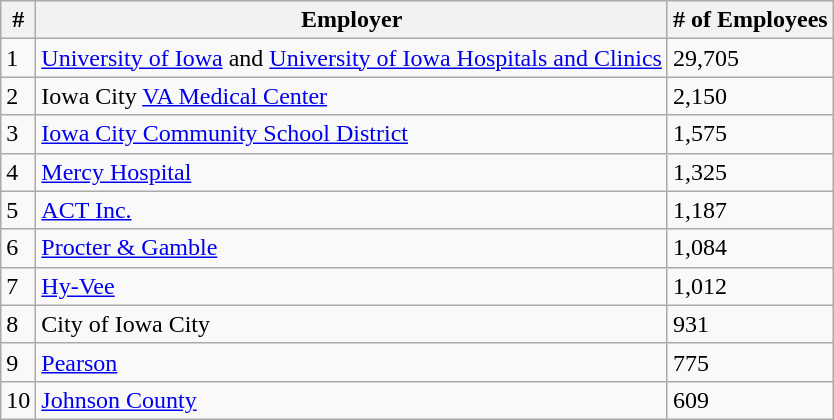<table class="wikitable">
<tr>
<th>#</th>
<th>Employer</th>
<th># of Employees</th>
</tr>
<tr>
<td>1</td>
<td><a href='#'>University of Iowa</a> and <a href='#'>University of Iowa Hospitals and Clinics</a></td>
<td>29,705</td>
</tr>
<tr>
<td>2</td>
<td>Iowa City <a href='#'>VA Medical Center</a></td>
<td>2,150</td>
</tr>
<tr>
<td>3</td>
<td><a href='#'>Iowa City Community School District</a></td>
<td>1,575</td>
</tr>
<tr>
<td>4</td>
<td><a href='#'>Mercy Hospital</a></td>
<td>1,325</td>
</tr>
<tr>
<td>5</td>
<td><a href='#'>ACT Inc.</a></td>
<td>1,187</td>
</tr>
<tr>
<td>6</td>
<td><a href='#'>Procter & Gamble</a></td>
<td>1,084</td>
</tr>
<tr>
<td>7</td>
<td><a href='#'>Hy-Vee</a></td>
<td>1,012</td>
</tr>
<tr>
<td>8</td>
<td>City of Iowa City</td>
<td>931</td>
</tr>
<tr>
<td>9</td>
<td><a href='#'>Pearson</a></td>
<td>775</td>
</tr>
<tr>
<td>10</td>
<td><a href='#'>Johnson County</a></td>
<td>609</td>
</tr>
</table>
